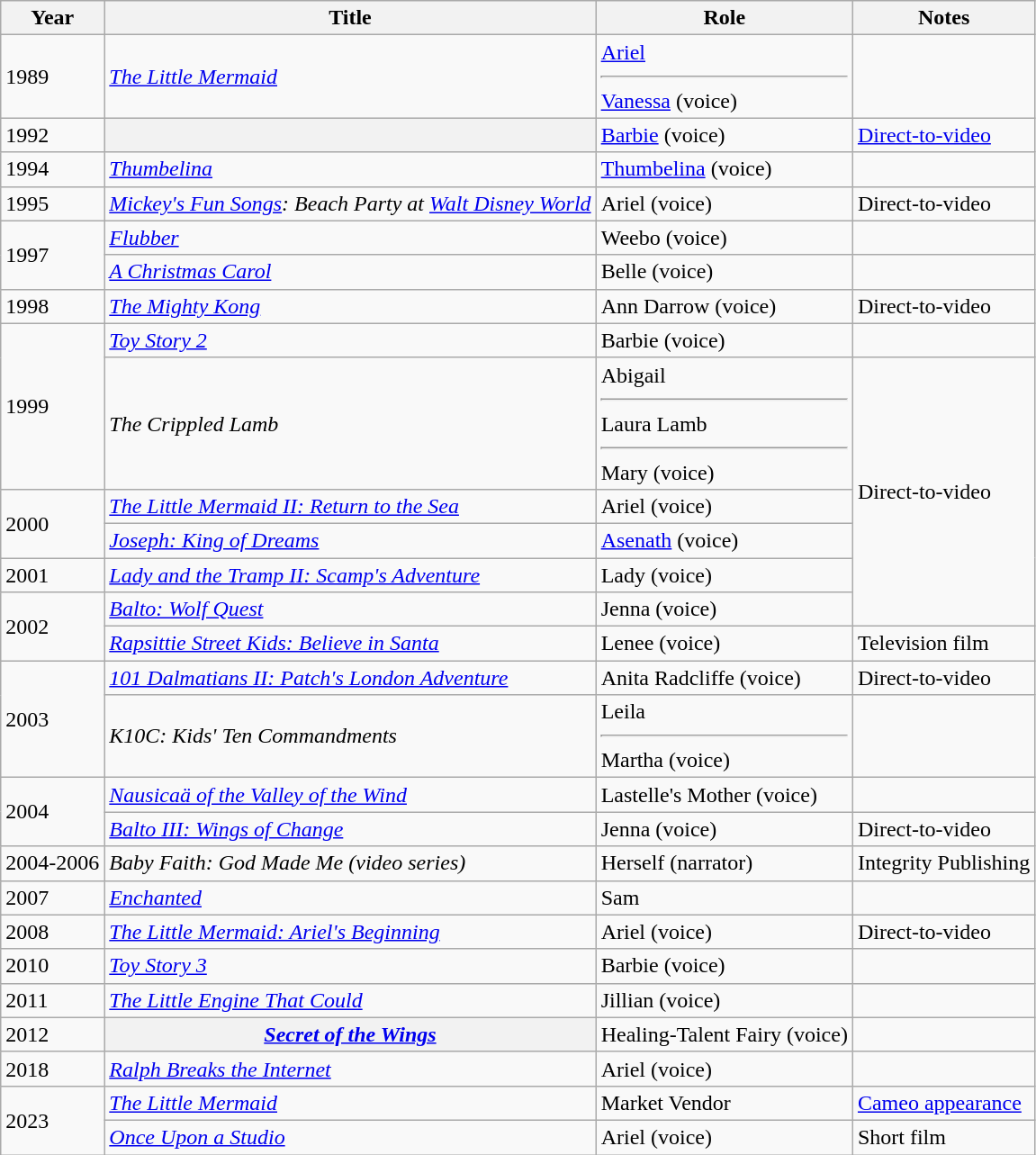<table class="wikitable plainrowheaders">
<tr>
<th scope="col">Year</th>
<th scope="col">Title</th>
<th scope="col">Role</th>
<th scope="col" class="unsortable">Notes</th>
</tr>
<tr>
<td>1989</td>
<td><em><a href='#'>The Little Mermaid</a></em></td>
<td><a href='#'>Ariel</a><hr><a href='#'>Vanessa</a> (voice)</td>
<td></td>
</tr>
<tr>
<td>1992</td>
<th scope="row"><em></em></th>
<td><a href='#'>Barbie</a> (voice)</td>
<td><a href='#'>Direct-to-video</a></td>
</tr>
<tr>
<td>1994</td>
<td><em><a href='#'>Thumbelina</a></em></td>
<td><a href='#'>Thumbelina</a> (voice)</td>
<td></td>
</tr>
<tr>
<td>1995</td>
<td><em><a href='#'>Mickey's Fun Songs</a>: Beach Party at <a href='#'>Walt Disney World</a></em></td>
<td>Ariel (voice)</td>
<td>Direct-to-video</td>
</tr>
<tr>
<td rowspan="2">1997</td>
<td><em><a href='#'>Flubber</a></em></td>
<td>Weebo (voice)</td>
<td></td>
</tr>
<tr>
<td><em><a href='#'>A Christmas Carol</a></em></td>
<td>Belle (voice)</td>
<td></td>
</tr>
<tr>
<td>1998</td>
<td><em><a href='#'>The Mighty Kong</a></em></td>
<td>Ann Darrow (voice)</td>
<td>Direct-to-video</td>
</tr>
<tr>
<td rowspan="2">1999</td>
<td><em><a href='#'>Toy Story 2</a></em></td>
<td>Barbie (voice)</td>
<td></td>
</tr>
<tr>
<td><em>The Crippled Lamb</em></td>
<td>Abigail<hr>Laura Lamb<hr>Mary (voice)</td>
<td rowspan="5">Direct-to-video</td>
</tr>
<tr>
<td rowspan="2">2000</td>
<td><em><a href='#'>The Little Mermaid II: Return to the Sea</a></em></td>
<td>Ariel (voice)</td>
</tr>
<tr>
<td><em><a href='#'>Joseph: King of Dreams</a></em></td>
<td><a href='#'>Asenath</a> (voice)</td>
</tr>
<tr>
<td>2001</td>
<td><em><a href='#'>Lady and the Tramp II: Scamp's Adventure</a></em></td>
<td>Lady (voice)</td>
</tr>
<tr>
<td rowspan="2">2002</td>
<td><em><a href='#'>Balto: Wolf Quest</a></em></td>
<td>Jenna (voice)</td>
</tr>
<tr>
<td><em><a href='#'>Rapsittie Street Kids: Believe in Santa</a></em></td>
<td>Lenee (voice)</td>
<td>Television film</td>
</tr>
<tr>
<td rowspan="2">2003</td>
<td><em><a href='#'>101 Dalmatians II: Patch's London Adventure</a></em></td>
<td>Anita Radcliffe (voice)</td>
<td>Direct-to-video</td>
</tr>
<tr>
<td><em>K10C: Kids' Ten Commandments</em></td>
<td>Leila<hr>Martha (voice)</td>
<td></td>
</tr>
<tr>
<td rowspan="2">2004</td>
<td><em><a href='#'>Nausicaä of the Valley of the Wind</a></em></td>
<td>Lastelle's Mother (voice)</td>
<td></td>
</tr>
<tr>
<td><em><a href='#'>Balto III: Wings of Change</a></em></td>
<td>Jenna (voice)</td>
<td>Direct-to-video</td>
</tr>
<tr>
<td>2004-2006</td>
<td><em>Baby Faith: God Made Me (video series)</em></td>
<td>Herself (narrator)</td>
<td>Integrity Publishing</td>
</tr>
<tr>
<td>2007</td>
<td><em><a href='#'>Enchanted</a></em></td>
<td>Sam</td>
<td></td>
</tr>
<tr>
<td>2008</td>
<td><em><a href='#'>The Little Mermaid: Ariel's Beginning</a></em></td>
<td>Ariel (voice)</td>
<td>Direct-to-video</td>
</tr>
<tr>
<td>2010</td>
<td><em><a href='#'>Toy Story 3</a></em></td>
<td>Barbie (voice)</td>
<td></td>
</tr>
<tr>
<td>2011</td>
<td><em><a href='#'>The Little Engine That Could</a></em></td>
<td>Jillian (voice)</td>
<td></td>
</tr>
<tr>
<td>2012</td>
<th scope="row"><em><a href='#'>Secret of the Wings</a></em></th>
<td>Healing-Talent Fairy (voice)</td>
<td></td>
</tr>
<tr>
<td>2018</td>
<td><em><a href='#'>Ralph Breaks the Internet</a></em></td>
<td>Ariel (voice)</td>
<td></td>
</tr>
<tr>
<td rowspan="2">2023</td>
<td><em><a href='#'>The Little Mermaid</a></em></td>
<td>Market Vendor</td>
<td><a href='#'>Cameo appearance</a></td>
</tr>
<tr>
<td><em><a href='#'>Once Upon a Studio</a></em></td>
<td>Ariel (voice)</td>
<td>Short film</td>
</tr>
</table>
